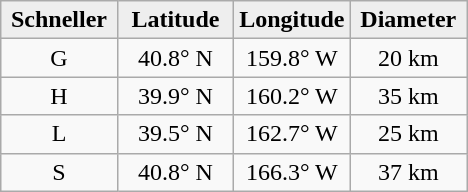<table class="wikitable">
<tr>
<th width="25%" style="background:#eeeeee;">Schneller</th>
<th width="25%" style="background:#eeeeee;">Latitude</th>
<th width="25%" style="background:#eeeeee;">Longitude</th>
<th width="25%" style="background:#eeeeee;">Diameter</th>
</tr>
<tr>
<td align="center">G</td>
<td align="center">40.8° N</td>
<td align="center">159.8° W</td>
<td align="center">20 km</td>
</tr>
<tr>
<td align="center">H</td>
<td align="center">39.9° N</td>
<td align="center">160.2° W</td>
<td align="center">35 km</td>
</tr>
<tr>
<td align="center">L</td>
<td align="center">39.5° N</td>
<td align="center">162.7° W</td>
<td align="center">25 km</td>
</tr>
<tr>
<td align="center">S</td>
<td align="center">40.8° N</td>
<td align="center">166.3° W</td>
<td align="center">37 km</td>
</tr>
</table>
